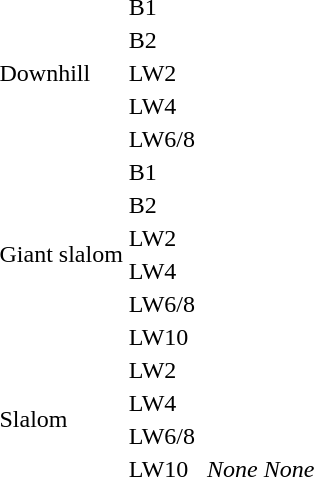<table>
<tr>
<td rowspan="5">Downhill</td>
<td>B1<br></td>
<td></td>
<td></td>
<td></td>
</tr>
<tr>
<td>B2<br></td>
<td></td>
<td></td>
<td></td>
</tr>
<tr>
<td>LW2<br></td>
<td></td>
<td></td>
<td></td>
</tr>
<tr>
<td>LW4<br></td>
<td></td>
<td></td>
<td></td>
</tr>
<tr>
<td>LW6/8<br></td>
<td></td>
<td></td>
<td></td>
</tr>
<tr>
<td rowspan="6">Giant slalom</td>
<td>B1<br></td>
<td></td>
<td></td>
<td></td>
</tr>
<tr>
<td>B2<br></td>
<td></td>
<td></td>
<td></td>
</tr>
<tr>
<td>LW2<br></td>
<td></td>
<td></td>
<td></td>
</tr>
<tr>
<td>LW4<br></td>
<td></td>
<td></td>
<td></td>
</tr>
<tr>
<td>LW6/8<br></td>
<td></td>
<td></td>
<td></td>
</tr>
<tr>
<td>LW10<br></td>
<td></td>
<td></td>
<td></td>
</tr>
<tr>
<td rowspan="4">Slalom</td>
<td>LW2<br></td>
<td></td>
<td></td>
<td></td>
</tr>
<tr>
<td>LW4<br></td>
<td></td>
<td></td>
<td></td>
</tr>
<tr>
<td>LW6/8<br></td>
<td></td>
<td></td>
<td></td>
</tr>
<tr>
<td>LW10<br></td>
<td></td>
<td align="center"><em>None</em></td>
<td align="center"><em>None</em></td>
</tr>
</table>
